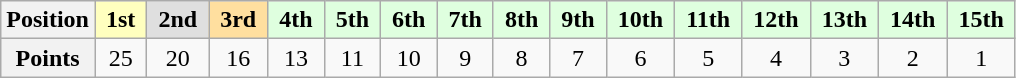<table class="wikitable" style=" text-align:center">
<tr>
<th>Position</th>
<td style="background:#ffffbf;"> <strong>1st</strong> </td>
<td style="background:#dfdfdf;"> <strong>2nd</strong> </td>
<td style="background:#ffdf9f;"> <strong>3rd</strong> </td>
<td style="background:#dfffdf;"> <strong>4th</strong> </td>
<td style="background:#dfffdf;"> <strong>5th</strong> </td>
<td style="background:#dfffdf;"> <strong>6th</strong> </td>
<td style="background:#dfffdf;"> <strong>7th</strong> </td>
<td style="background:#dfffdf;"> <strong>8th</strong> </td>
<td style="background:#dfffdf;"> <strong>9th</strong> </td>
<td style="background:#dfffdf;"> <strong>10th</strong> </td>
<td style="background:#dfffdf;"> <strong>11th</strong> </td>
<td style="background:#dfffdf;"> <strong>12th</strong> </td>
<td style="background:#dfffdf;"> <strong>13th</strong> </td>
<td style="background:#dfffdf;"> <strong>14th</strong> </td>
<td style="background:#dfffdf;"> <strong>15th</strong> </td>
</tr>
<tr>
<th>Points</th>
<td>25</td>
<td>20</td>
<td>16</td>
<td>13</td>
<td>11</td>
<td>10</td>
<td>9</td>
<td>8</td>
<td>7</td>
<td>6</td>
<td>5</td>
<td>4</td>
<td>3</td>
<td>2</td>
<td>1</td>
</tr>
</table>
